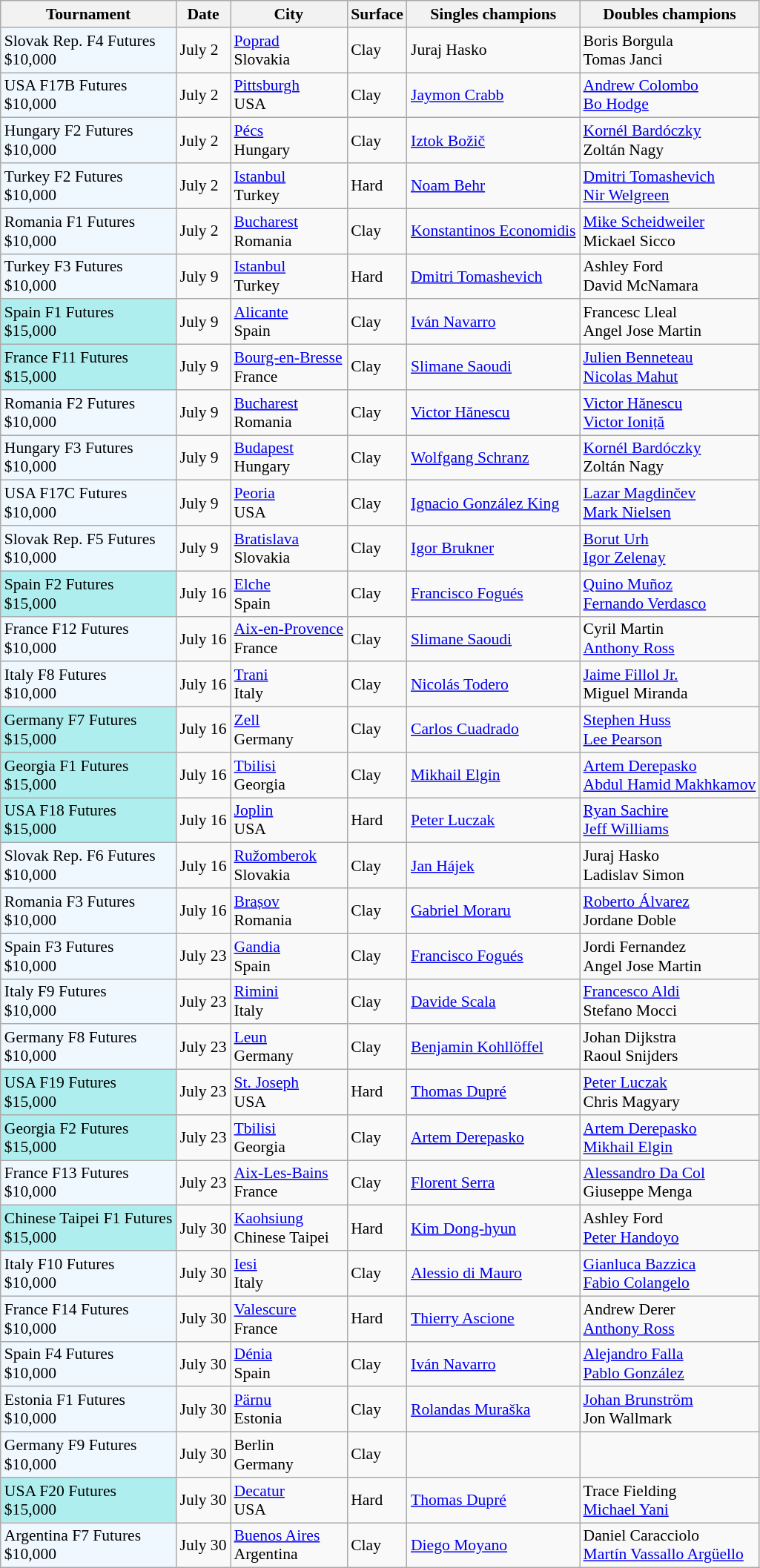<table class="sortable wikitable" style="font-size:90%">
<tr>
<th>Tournament</th>
<th>Date</th>
<th>City</th>
<th>Surface</th>
<th>Singles champions</th>
<th>Doubles champions</th>
</tr>
<tr>
<td style="background:#f0f8ff;">Slovak Rep. F4 Futures<br>$10,000</td>
<td>July 2</td>
<td><a href='#'>Poprad</a><br>Slovakia</td>
<td>Clay</td>
<td> Juraj Hasko</td>
<td> Boris Borgula <br> Tomas Janci</td>
</tr>
<tr>
<td style="background:#f0f8ff;">USA F17B Futures<br>$10,000</td>
<td>July 2</td>
<td><a href='#'>Pittsburgh</a><br>USA</td>
<td>Clay</td>
<td> <a href='#'>Jaymon Crabb</a></td>
<td> <a href='#'>Andrew Colombo</a> <br> <a href='#'>Bo Hodge</a></td>
</tr>
<tr>
<td style="background:#f0f8ff;">Hungary F2 Futures<br>$10,000</td>
<td>July 2</td>
<td><a href='#'>Pécs</a><br>Hungary</td>
<td>Clay</td>
<td> <a href='#'>Iztok Božič</a></td>
<td> <a href='#'>Kornél Bardóczky</a><br> Zoltán Nagy</td>
</tr>
<tr>
<td style="background:#f0f8ff;">Turkey F2 Futures<br>$10,000</td>
<td>July 2</td>
<td><a href='#'>Istanbul</a><br>Turkey</td>
<td>Hard</td>
<td> <a href='#'>Noam Behr</a></td>
<td> <a href='#'>Dmitri Tomashevich</a> <br> <a href='#'>Nir Welgreen</a></td>
</tr>
<tr>
<td style="background:#f0f8ff;">Romania F1 Futures<br>$10,000</td>
<td>July 2</td>
<td><a href='#'>Bucharest</a><br>Romania</td>
<td>Clay</td>
<td> <a href='#'>Konstantinos Economidis</a></td>
<td> <a href='#'>Mike Scheidweiler</a> <br> Mickael Sicco</td>
</tr>
<tr>
<td style="background:#f0f8ff;">Turkey F3 Futures<br>$10,000</td>
<td>July 9</td>
<td><a href='#'>Istanbul</a><br>Turkey</td>
<td>Hard</td>
<td> <a href='#'>Dmitri Tomashevich</a></td>
<td> Ashley Ford <br> David McNamara</td>
</tr>
<tr>
<td style="background:#afeeee;">Spain F1 Futures<br>$15,000</td>
<td>July 9</td>
<td><a href='#'>Alicante</a><br>Spain</td>
<td>Clay</td>
<td> <a href='#'>Iván Navarro</a></td>
<td> Francesc Lleal <br> Angel Jose Martin</td>
</tr>
<tr>
<td style="background:#afeeee;">France F11 Futures<br>$15,000</td>
<td>July 9</td>
<td><a href='#'>Bourg-en-Bresse</a><br>France</td>
<td>Clay</td>
<td> <a href='#'>Slimane Saoudi</a></td>
<td> <a href='#'>Julien Benneteau</a> <br> <a href='#'>Nicolas Mahut</a></td>
</tr>
<tr>
<td style="background:#f0f8ff;">Romania F2 Futures<br>$10,000</td>
<td>July 9</td>
<td><a href='#'>Bucharest</a><br>Romania</td>
<td>Clay</td>
<td> <a href='#'>Victor Hănescu</a></td>
<td> <a href='#'>Victor Hănescu</a> <br> <a href='#'>Victor Ioniță</a></td>
</tr>
<tr>
<td style="background:#f0f8ff;">Hungary F3 Futures<br>$10,000</td>
<td>July 9</td>
<td><a href='#'>Budapest</a><br>Hungary</td>
<td>Clay</td>
<td> <a href='#'>Wolfgang Schranz</a></td>
<td> <a href='#'>Kornél Bardóczky</a><br> Zoltán Nagy</td>
</tr>
<tr>
<td style="background:#f0f8ff;">USA F17C Futures<br>$10,000</td>
<td>July 9</td>
<td><a href='#'>Peoria</a><br>USA</td>
<td>Clay</td>
<td> <a href='#'>Ignacio González King</a></td>
<td> <a href='#'>Lazar Magdinčev</a> <br> <a href='#'>Mark Nielsen</a></td>
</tr>
<tr>
<td style="background:#f0f8ff;">Slovak Rep. F5 Futures<br>$10,000</td>
<td>July 9</td>
<td><a href='#'>Bratislava</a><br>Slovakia</td>
<td>Clay</td>
<td> <a href='#'>Igor Brukner</a></td>
<td> <a href='#'>Borut Urh</a> <br> <a href='#'>Igor Zelenay</a></td>
</tr>
<tr>
<td style="background:#afeeee;">Spain F2 Futures<br>$15,000</td>
<td>July 16</td>
<td><a href='#'>Elche</a><br>Spain</td>
<td>Clay</td>
<td> <a href='#'>Francisco Fogués</a></td>
<td> <a href='#'>Quino Muñoz</a> <br> <a href='#'>Fernando Verdasco</a></td>
</tr>
<tr>
<td style="background:#f0f8ff;">France F12 Futures<br>$10,000</td>
<td>July 16</td>
<td><a href='#'>Aix-en-Provence</a><br>France</td>
<td>Clay</td>
<td> <a href='#'>Slimane Saoudi</a></td>
<td> Cyril Martin <br> <a href='#'>Anthony Ross</a></td>
</tr>
<tr>
<td style="background:#f0f8ff;">Italy F8 Futures<br>$10,000</td>
<td>July 16</td>
<td><a href='#'>Trani</a><br>Italy</td>
<td>Clay</td>
<td> <a href='#'>Nicolás Todero</a></td>
<td> <a href='#'>Jaime Fillol Jr.</a><br> Miguel Miranda</td>
</tr>
<tr>
<td style="background:#afeeee;">Germany F7 Futures<br>$15,000</td>
<td>July 16</td>
<td><a href='#'>Zell</a><br>Germany</td>
<td>Clay</td>
<td> <a href='#'>Carlos Cuadrado</a></td>
<td> <a href='#'>Stephen Huss</a> <br> <a href='#'>Lee Pearson</a></td>
</tr>
<tr>
<td style="background:#afeeee;">Georgia F1 Futures<br>$15,000</td>
<td>July 16</td>
<td><a href='#'>Tbilisi</a><br>Georgia</td>
<td>Clay</td>
<td> <a href='#'>Mikhail Elgin</a></td>
<td> <a href='#'>Artem Derepasko</a> <br> <a href='#'>Abdul Hamid Makhkamov</a></td>
</tr>
<tr>
<td style="background:#afeeee;">USA F18 Futures<br>$15,000</td>
<td>July 16</td>
<td><a href='#'>Joplin</a><br>USA</td>
<td>Hard</td>
<td> <a href='#'>Peter Luczak</a></td>
<td> <a href='#'>Ryan Sachire</a> <br> <a href='#'>Jeff Williams</a></td>
</tr>
<tr>
<td style="background:#f0f8ff;">Slovak Rep. F6 Futures<br>$10,000</td>
<td>July 16</td>
<td><a href='#'>Ružomberok</a><br>Slovakia</td>
<td>Clay</td>
<td> <a href='#'>Jan Hájek</a></td>
<td> Juraj Hasko <br> Ladislav Simon</td>
</tr>
<tr>
<td style="background:#f0f8ff;">Romania F3 Futures<br>$10,000</td>
<td>July 16</td>
<td><a href='#'>Brașov</a><br>Romania</td>
<td>Clay</td>
<td> <a href='#'>Gabriel Moraru</a></td>
<td> <a href='#'>Roberto Álvarez</a> <br> Jordane Doble</td>
</tr>
<tr>
<td style="background:#f0f8ff;">Spain F3 Futures<br>$10,000</td>
<td>July 23</td>
<td><a href='#'>Gandia</a><br>Spain</td>
<td>Clay</td>
<td> <a href='#'>Francisco Fogués</a></td>
<td> Jordi Fernandez <br> Angel Jose Martin</td>
</tr>
<tr>
<td style="background:#f0f8ff;">Italy F9 Futures<br>$10,000</td>
<td>July 23</td>
<td><a href='#'>Rimini</a><br>Italy</td>
<td>Clay</td>
<td> <a href='#'>Davide Scala</a></td>
<td> <a href='#'>Francesco Aldi</a> <br> Stefano Mocci</td>
</tr>
<tr>
<td style="background:#f0f8ff;">Germany F8 Futures<br>$10,000</td>
<td>July 23</td>
<td><a href='#'>Leun</a><br>Germany</td>
<td>Clay</td>
<td> <a href='#'>Benjamin Kohllöffel</a></td>
<td> Johan Dijkstra <br> Raoul Snijders</td>
</tr>
<tr>
<td style="background:#afeeee;">USA F19 Futures<br>$15,000</td>
<td>July 23</td>
<td><a href='#'>St. Joseph</a><br>USA</td>
<td>Hard</td>
<td> <a href='#'>Thomas Dupré</a></td>
<td> <a href='#'>Peter Luczak</a> <br> Chris Magyary</td>
</tr>
<tr>
<td style="background:#afeeee;">Georgia F2 Futures<br>$15,000</td>
<td>July 23</td>
<td><a href='#'>Tbilisi</a><br>Georgia</td>
<td>Clay</td>
<td> <a href='#'>Artem Derepasko</a></td>
<td> <a href='#'>Artem Derepasko</a> <br> <a href='#'>Mikhail Elgin</a></td>
</tr>
<tr>
<td style="background:#f0f8ff;">France F13 Futures<br>$10,000</td>
<td>July 23</td>
<td><a href='#'>Aix-Les-Bains</a><br>France</td>
<td>Clay</td>
<td> <a href='#'>Florent Serra</a></td>
<td> <a href='#'>Alessandro Da Col</a> <br> Giuseppe Menga</td>
</tr>
<tr>
<td style="background:#afeeee;">Chinese Taipei F1 Futures<br>$15,000</td>
<td>July 30</td>
<td><a href='#'>Kaohsiung</a><br>Chinese Taipei</td>
<td>Hard</td>
<td> <a href='#'>Kim Dong-hyun</a></td>
<td> Ashley Ford <br> <a href='#'>Peter Handoyo</a></td>
</tr>
<tr>
<td style="background:#f0f8ff;">Italy F10 Futures<br>$10,000</td>
<td>July 30</td>
<td><a href='#'>Iesi</a><br>Italy</td>
<td>Clay</td>
<td> <a href='#'>Alessio di Mauro</a></td>
<td> <a href='#'>Gianluca Bazzica</a> <br> <a href='#'>Fabio Colangelo</a></td>
</tr>
<tr>
<td style="background:#f0f8ff;">France F14 Futures<br>$10,000</td>
<td>July 30</td>
<td><a href='#'>Valescure</a><br>France</td>
<td>Hard</td>
<td> <a href='#'>Thierry Ascione</a></td>
<td> Andrew Derer <br> <a href='#'>Anthony Ross</a></td>
</tr>
<tr>
<td style="background:#f0f8ff;">Spain F4 Futures<br>$10,000</td>
<td>July 30</td>
<td><a href='#'>Dénia</a><br>Spain</td>
<td>Clay</td>
<td> <a href='#'>Iván Navarro</a></td>
<td> <a href='#'>Alejandro Falla</a> <br> <a href='#'>Pablo González</a></td>
</tr>
<tr>
<td style="background:#f0f8ff;">Estonia F1 Futures<br>$10,000</td>
<td>July 30</td>
<td><a href='#'>Pärnu</a><br>Estonia</td>
<td>Clay</td>
<td> <a href='#'>Rolandas Muraška</a></td>
<td> <a href='#'>Johan Brunström</a> <br> Jon Wallmark</td>
</tr>
<tr>
<td style="background:#f0f8ff;">Germany F9 Futures<br>$10,000</td>
<td>July 30</td>
<td>Berlin<br>Germany</td>
<td>Clay</td>
<td></td>
<td></td>
</tr>
<tr>
<td style="background:#afeeee;">USA F20 Futures<br>$15,000</td>
<td>July 30</td>
<td><a href='#'>Decatur</a><br>USA</td>
<td>Hard</td>
<td> <a href='#'>Thomas Dupré</a></td>
<td> Trace Fielding <br> <a href='#'>Michael Yani</a></td>
</tr>
<tr>
<td style="background:#f0f8ff;">Argentina F7 Futures<br>$10,000</td>
<td>July 30</td>
<td><a href='#'>Buenos Aires</a><br>Argentina</td>
<td>Clay</td>
<td> <a href='#'>Diego Moyano</a></td>
<td> Daniel Caracciolo <br> <a href='#'>Martín Vassallo Argüello</a></td>
</tr>
</table>
